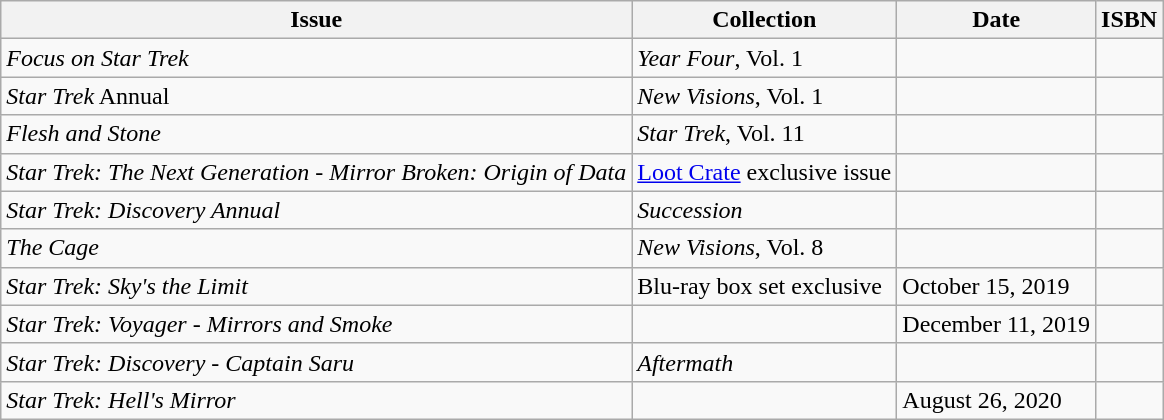<table class="wikitable">
<tr>
<th>Issue</th>
<th>Collection</th>
<th>Date</th>
<th>ISBN</th>
</tr>
<tr>
<td><em>Focus on Star Trek</em></td>
<td><em>Year Four</em>, Vol. 1</td>
<td></td>
<td></td>
</tr>
<tr>
<td><em>Star Trek</em> Annual</td>
<td><em>New Visions</em>, Vol. 1</td>
<td></td>
<td></td>
</tr>
<tr>
<td><em>Flesh and Stone</em></td>
<td><em>Star Trek</em>, Vol. 11</td>
<td></td>
<td></td>
</tr>
<tr>
<td><em>Star Trek: The Next Generation - Mirror Broken: Origin of Data</em></td>
<td><a href='#'>Loot Crate</a> exclusive issue</td>
<td></td>
<td></td>
</tr>
<tr>
<td><em>Star Trek: Discovery Annual</em></td>
<td><em>Succession</em></td>
<td></td>
<td></td>
</tr>
<tr>
<td><em>The Cage</em></td>
<td><em>New Visions</em>, Vol. 8</td>
<td></td>
<td></td>
</tr>
<tr>
<td><em>Star Trek: Sky's the Limit</em></td>
<td>Blu-ray box set exclusive</td>
<td>October 15, 2019</td>
<td></td>
</tr>
<tr>
<td><em>Star Trek: Voyager - Mirrors and Smoke</em></td>
<td></td>
<td>December 11, 2019</td>
<td></td>
</tr>
<tr>
<td><em>Star Trek: Discovery - Captain Saru</em></td>
<td><em>Aftermath</em></td>
<td></td>
<td></td>
</tr>
<tr>
<td><em>Star Trek: Hell's Mirror</em></td>
<td></td>
<td>August 26, 2020</td>
<td></td>
</tr>
</table>
